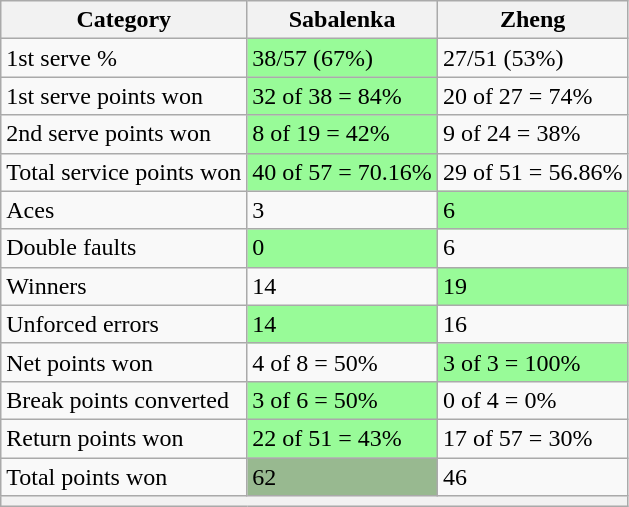<table class="wikitable">
<tr>
<th>Category</th>
<th> Sabalenka</th>
<th> Zheng</th>
</tr>
<tr>
<td>1st serve %</td>
<td bgcolor=98FB98>38/57 (67%)</td>
<td>27/51 (53%)</td>
</tr>
<tr>
<td>1st serve points won</td>
<td bgcolor=98FB98>32 of 38 = 84%</td>
<td>20 of 27 = 74%</td>
</tr>
<tr>
<td>2nd serve points won</td>
<td bgcolor=98FB98>8 of 19 = 42%</td>
<td>9 of 24 = 38%</td>
</tr>
<tr>
<td>Total service points won</td>
<td bgcolor=98FB98>40 of 57 = 70.16%</td>
<td>29 of 51 = 56.86%</td>
</tr>
<tr>
<td>Aces</td>
<td>3</td>
<td bgcolor=98FB98>6</td>
</tr>
<tr>
<td>Double faults</td>
<td bgcolor=98FB98>0</td>
<td>6</td>
</tr>
<tr>
<td>Winners</td>
<td>14</td>
<td bgcolor=98FB98>19</td>
</tr>
<tr>
<td>Unforced errors</td>
<td bgcolor=98FB98>14</td>
<td>16</td>
</tr>
<tr>
<td>Net points won</td>
<td>4 of 8 = 50%</td>
<td bgcolor=98FB98>3 of 3 = 100%</td>
</tr>
<tr>
<td>Break points converted</td>
<td bgcolor=98FB98>3 of 6 = 50%</td>
<td>0 of 4 = 0%</td>
</tr>
<tr>
<td>Return points won</td>
<td bgcolor=98FB98>22 of 51 = 43%</td>
<td>17 of 57 = 30%</td>
</tr>
<tr>
<td>Total points won</td>
<td bgcolor=98FB989>62</td>
<td>46</td>
</tr>
<tr>
<th colspan=3></th>
</tr>
</table>
